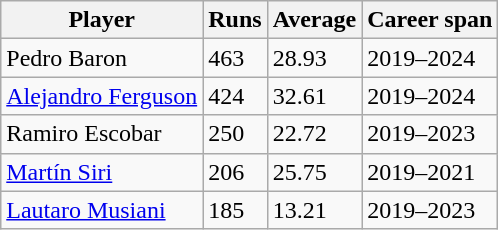<table class="wikitable">
<tr>
<th>Player</th>
<th>Runs</th>
<th>Average</th>
<th>Career span</th>
</tr>
<tr>
<td>Pedro Baron</td>
<td>463</td>
<td>28.93</td>
<td>2019–2024</td>
</tr>
<tr>
<td><a href='#'>Alejandro Ferguson</a></td>
<td>424</td>
<td>32.61</td>
<td>2019–2024</td>
</tr>
<tr>
<td>Ramiro Escobar</td>
<td>250</td>
<td>22.72</td>
<td>2019–2023</td>
</tr>
<tr>
<td><a href='#'>Martín Siri</a></td>
<td>206</td>
<td>25.75</td>
<td>2019–2021</td>
</tr>
<tr>
<td><a href='#'>Lautaro Musiani</a></td>
<td>185</td>
<td>13.21</td>
<td>2019–2023</td>
</tr>
</table>
